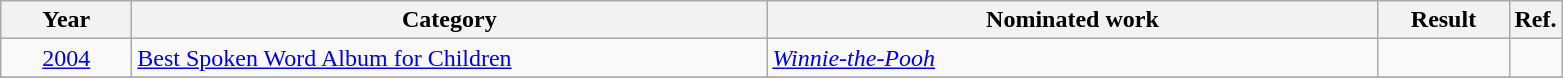<table class=wikitable>
<tr>
<th scope="col" style="width:5em;">Year</th>
<th scope="col" style="width:26em;">Category</th>
<th scope="col" style="width:25em;">Nominated work</th>
<th scope="col" style="width:5em;">Result</th>
<th>Ref.</th>
</tr>
<tr>
<td style="text-align:center;"><a href='#'>2004</a></td>
<td><a href='#'>Best Spoken Word Album for Children</a></td>
<td><em><a href='#'>Winnie-the-Pooh</a></em></td>
<td></td>
<td></td>
</tr>
<tr>
</tr>
</table>
